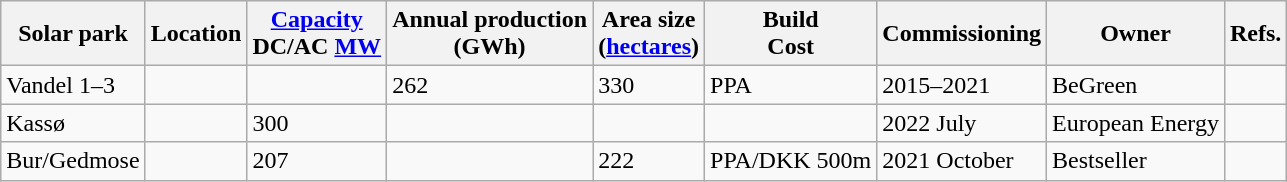<table class="wikitable sortable">
<tr>
<th>Solar park</th>
<th>Location</th>
<th><a href='#'>Capacity</a><br> DC/AC <a href='#'>MW</a></th>
<th>Annual production<br>(GWh)</th>
<th>Area size<br>(<a href='#'>hectares</a>)</th>
<th>Build<br>Cost</th>
<th>Commissioning</th>
<th>Owner</th>
<th>Refs.</th>
</tr>
<tr>
<td>Vandel 1–3</td>
<td></td>
<td></td>
<td>262</td>
<td>330</td>
<td>PPA</td>
<td>2015–2021</td>
<td>BeGreen</td>
<td></td>
</tr>
<tr>
<td>Kassø</td>
<td></td>
<td>300 </td>
<td></td>
<td></td>
<td></td>
<td>2022 July</td>
<td>European Energy</td>
<td></td>
</tr>
<tr>
<td>Bur/Gedmose</td>
<td></td>
<td>207 </td>
<td></td>
<td>222</td>
<td>PPA/DKK 500m</td>
<td>2021 October</td>
<td>Bestseller</td>
<td><br></td>
</tr>
</table>
